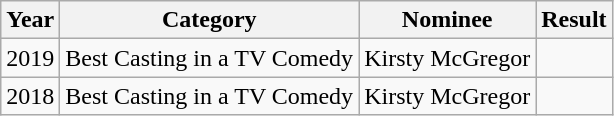<table class="wikitable">
<tr>
<th>Year</th>
<th>Category</th>
<th>Nominee</th>
<th>Result</th>
</tr>
<tr>
<td>2019</td>
<td>Best Casting in a TV Comedy</td>
<td>Kirsty McGregor</td>
<td></td>
</tr>
<tr>
<td>2018</td>
<td>Best Casting in a TV Comedy</td>
<td>Kirsty McGregor</td>
<td></td>
</tr>
</table>
